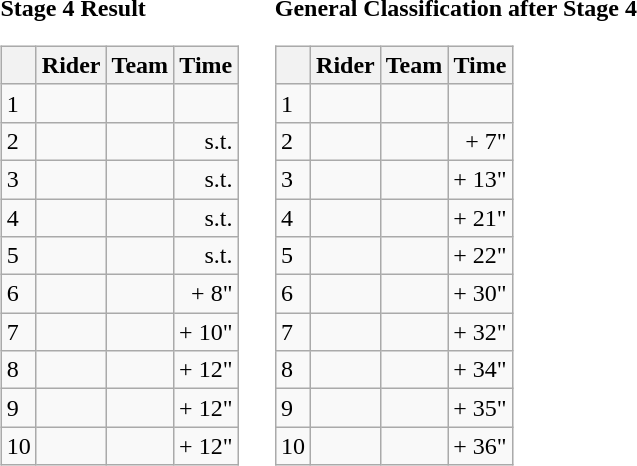<table>
<tr>
<td><strong>Stage 4 Result</strong><br><table class="wikitable">
<tr>
<th></th>
<th>Rider</th>
<th>Team</th>
<th>Time</th>
</tr>
<tr>
<td>1</td>
<td></td>
<td></td>
<td align="right"></td>
</tr>
<tr>
<td>2</td>
<td></td>
<td></td>
<td align="right">s.t.</td>
</tr>
<tr>
<td>3</td>
<td></td>
<td></td>
<td align="right">s.t.</td>
</tr>
<tr>
<td>4</td>
<td></td>
<td></td>
<td align="right">s.t.</td>
</tr>
<tr>
<td>5</td>
<td></td>
<td></td>
<td align="right">s.t.</td>
</tr>
<tr>
<td>6</td>
<td></td>
<td></td>
<td align="right">+ 8"</td>
</tr>
<tr>
<td>7</td>
<td></td>
<td></td>
<td align="right">+ 10"</td>
</tr>
<tr>
<td>8</td>
<td></td>
<td></td>
<td align="right">+ 12"</td>
</tr>
<tr>
<td>9</td>
<td></td>
<td></td>
<td align="right">+ 12"</td>
</tr>
<tr>
<td>10</td>
<td></td>
<td></td>
<td align="right">+ 12"</td>
</tr>
</table>
</td>
<td></td>
<td><strong>General Classification after Stage 4</strong><br><table class="wikitable">
<tr>
<th></th>
<th>Rider</th>
<th>Team</th>
<th>Time</th>
</tr>
<tr>
<td>1</td>
<td> </td>
<td></td>
<td align="right"></td>
</tr>
<tr>
<td>2</td>
<td></td>
<td></td>
<td align="right">+ 7"</td>
</tr>
<tr>
<td>3</td>
<td> </td>
<td></td>
<td align="right">+ 13"</td>
</tr>
<tr>
<td>4</td>
<td> </td>
<td></td>
<td align="right">+ 21"</td>
</tr>
<tr>
<td>5</td>
<td></td>
<td></td>
<td align="right">+ 22"</td>
</tr>
<tr>
<td>6</td>
<td></td>
<td></td>
<td align="right">+ 30"</td>
</tr>
<tr>
<td>7</td>
<td></td>
<td></td>
<td align="right">+ 32"</td>
</tr>
<tr>
<td>8</td>
<td></td>
<td></td>
<td align="right">+ 34"</td>
</tr>
<tr>
<td>9</td>
<td></td>
<td></td>
<td align="right">+ 35"</td>
</tr>
<tr>
<td>10</td>
<td></td>
<td></td>
<td align="right">+ 36"</td>
</tr>
</table>
</td>
</tr>
</table>
